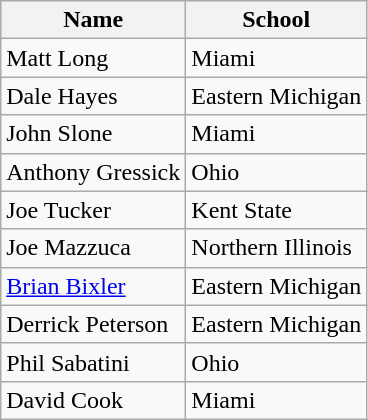<table class=wikitable>
<tr>
<th>Name</th>
<th>School</th>
</tr>
<tr>
<td>Matt Long</td>
<td>Miami</td>
</tr>
<tr>
<td>Dale Hayes</td>
<td>Eastern Michigan</td>
</tr>
<tr>
<td>John Slone</td>
<td>Miami</td>
</tr>
<tr>
<td>Anthony Gressick</td>
<td>Ohio</td>
</tr>
<tr>
<td>Joe Tucker</td>
<td>Kent State</td>
</tr>
<tr>
<td>Joe Mazzuca</td>
<td>Northern Illinois</td>
</tr>
<tr>
<td><a href='#'>Brian Bixler</a></td>
<td>Eastern Michigan</td>
</tr>
<tr>
<td>Derrick Peterson</td>
<td>Eastern Michigan</td>
</tr>
<tr>
<td>Phil Sabatini</td>
<td>Ohio</td>
</tr>
<tr>
<td>David Cook</td>
<td>Miami</td>
</tr>
</table>
